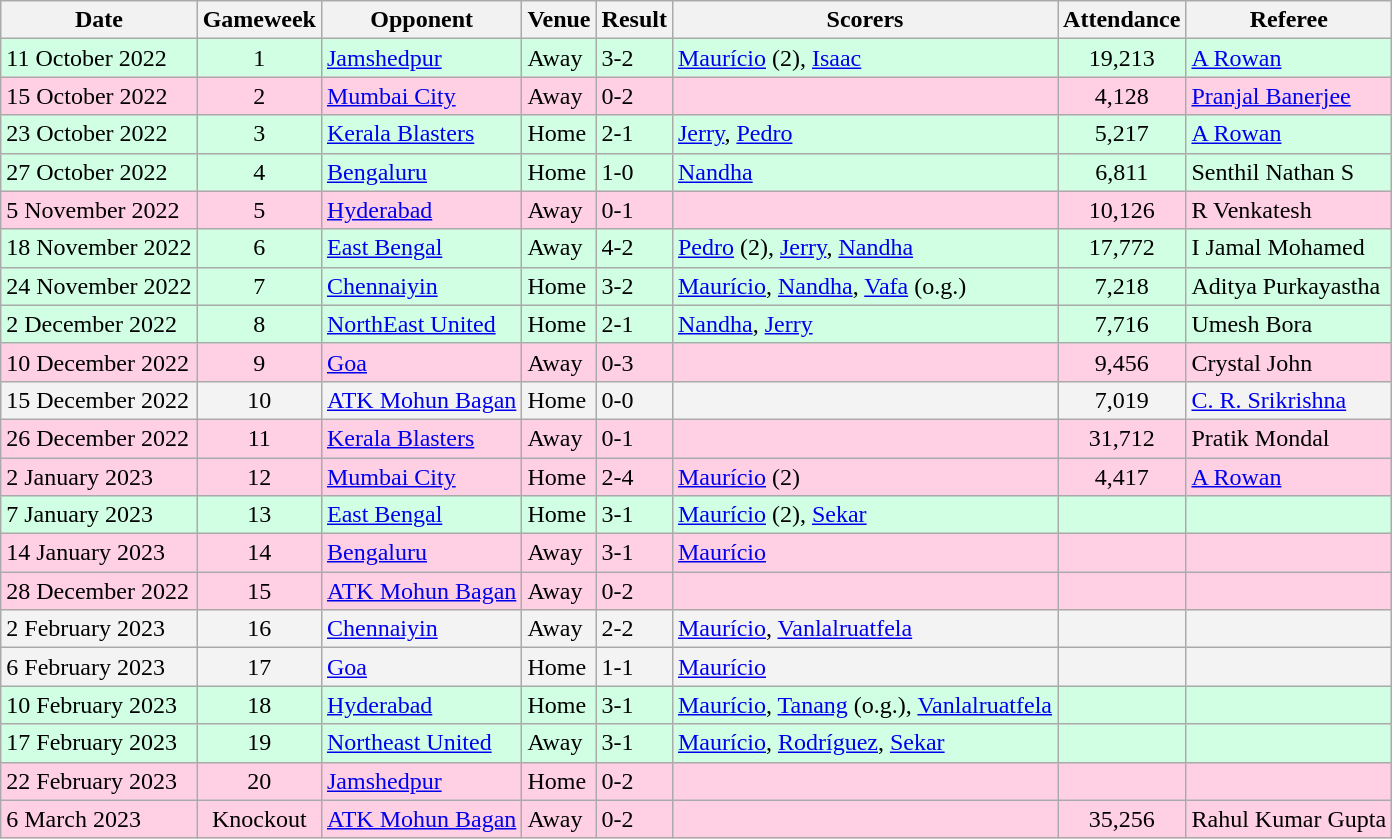<table class="wikitable">
<tr>
<th>Date</th>
<th>Gameweek</th>
<th>Opponent</th>
<th>Venue</th>
<th>Result</th>
<th>Scorers</th>
<th>Attendance</th>
<th>Referee</th>
</tr>
<tr bgcolor = "#d0ffe3">
<td>11 October 2022</td>
<td align="center">1</td>
<td><a href='#'>Jamshedpur</a></td>
<td>Away</td>
<td>3-2</td>
<td><a href='#'>Maurício</a> (2), <a href='#'>Isaac</a></td>
<td align="center">19,213</td>
<td><a href='#'>A Rowan</a></td>
</tr>
<tr bgcolor = "#ffd0e3">
<td>15 October 2022</td>
<td align="center">2</td>
<td><a href='#'>Mumbai City</a></td>
<td>Away</td>
<td>0-2</td>
<td></td>
<td align="center">4,128</td>
<td><a href='#'>Pranjal Banerjee</a></td>
</tr>
<tr bgcolor = "#d0ffe3">
<td>23 October 2022</td>
<td align="center">3</td>
<td><a href='#'>Kerala Blasters</a></td>
<td>Home</td>
<td>2-1</td>
<td><a href='#'>Jerry</a>, <a href='#'>Pedro</a></td>
<td align="center">5,217</td>
<td><a href='#'>A Rowan</a></td>
</tr>
<tr bgcolor = "#d0ffe3">
<td>27 October 2022</td>
<td align="center">4</td>
<td><a href='#'>Bengaluru</a></td>
<td>Home</td>
<td>1-0</td>
<td><a href='#'>Nandha</a></td>
<td align="center">6,811</td>
<td>Senthil Nathan S</td>
</tr>
<tr bgcolor = "#ffd0e3">
<td>5 November 2022</td>
<td align="center">5</td>
<td><a href='#'>Hyderabad</a></td>
<td>Away</td>
<td>0-1</td>
<td></td>
<td align="center">10,126</td>
<td>R Venkatesh</td>
</tr>
<tr bgcolor = "#d0ffe3">
<td>18 November 2022</td>
<td align="center">6</td>
<td><a href='#'>East Bengal</a></td>
<td>Away</td>
<td>4-2</td>
<td><a href='#'>Pedro</a> (2), <a href='#'>Jerry</a>, <a href='#'>Nandha</a></td>
<td align="center">17,772</td>
<td>I Jamal Mohamed</td>
</tr>
<tr bgcolor = "#d0ffe3">
<td>24 November 2022</td>
<td align="center">7</td>
<td><a href='#'>Chennaiyin</a></td>
<td>Home</td>
<td>3-2</td>
<td><a href='#'>Maurício</a>, <a href='#'>Nandha</a>, <a href='#'>Vafa</a> (o.g.)</td>
<td align="center">7,218</td>
<td>Aditya Purkayastha</td>
</tr>
<tr bgcolor = "#d0ffe3">
<td>2 December 2022</td>
<td align="center">8</td>
<td><a href='#'>NorthEast United</a></td>
<td>Home</td>
<td>2-1</td>
<td><a href='#'>Nandha</a>, <a href='#'>Jerry</a></td>
<td align="center">7,716</td>
<td>Umesh Bora</td>
</tr>
<tr bgcolor = "#ffd0e3">
<td>10 December 2022</td>
<td align="center">9</td>
<td><a href='#'>Goa</a></td>
<td>Away</td>
<td>0-3</td>
<td></td>
<td align="center">9,456</td>
<td>Crystal John</td>
</tr>
<tr bgcolor = "#f3f3f3">
<td>15 December 2022</td>
<td align="center">10</td>
<td><a href='#'>ATK Mohun Bagan</a></td>
<td>Home</td>
<td>0-0</td>
<td></td>
<td align="center">7,019</td>
<td><a href='#'>C. R. Srikrishna</a></td>
</tr>
<tr bgcolor = "#ffd0e3">
<td>26 December 2022</td>
<td align="center">11</td>
<td><a href='#'>Kerala Blasters</a></td>
<td>Away</td>
<td>0-1</td>
<td></td>
<td align="center">31,712</td>
<td>Pratik Mondal</td>
</tr>
<tr bgcolor = "#ffd0e3">
<td>2 January 2023</td>
<td align="center">12</td>
<td><a href='#'>Mumbai City</a></td>
<td>Home</td>
<td>2-4</td>
<td><a href='#'>Maurício</a> (2)</td>
<td align="center">4,417</td>
<td><a href='#'>A Rowan</a></td>
</tr>
<tr bgcolor = "#d0ffe3">
<td>7 January 2023</td>
<td align="center">13</td>
<td><a href='#'>East Bengal</a></td>
<td>Home</td>
<td>3-1</td>
<td><a href='#'>Maurício</a> (2), <a href='#'>Sekar</a></td>
<td align="center"></td>
<td></td>
</tr>
<tr bgcolor = "#ffd0e3">
<td>14 January 2023</td>
<td align="center">14</td>
<td><a href='#'>Bengaluru</a></td>
<td>Away</td>
<td>3-1</td>
<td><a href='#'>Maurício</a></td>
<td align="center"></td>
<td></td>
</tr>
<tr bgcolor = "#ffd0e3">
<td>28 December 2022</td>
<td align="center">15</td>
<td><a href='#'>ATK Mohun Bagan</a></td>
<td>Away</td>
<td>0-2</td>
<td></td>
<td align="center"></td>
<td></td>
</tr>
<tr bgcolor = "#f3f3f3">
<td>2 February 2023</td>
<td align="center">16</td>
<td><a href='#'>Chennaiyin</a></td>
<td>Away</td>
<td>2-2</td>
<td><a href='#'>Maurício</a>, <a href='#'>Vanlalruatfela</a></td>
<td align="center"></td>
<td></td>
</tr>
<tr bgcolor = "#f3f3f3">
<td>6 February 2023</td>
<td align="center">17</td>
<td><a href='#'>Goa</a></td>
<td>Home</td>
<td>1-1</td>
<td><a href='#'>Maurício</a></td>
<td align="center"></td>
<td></td>
</tr>
<tr bgcolor = "#d0ffe3">
<td>10 February 2023</td>
<td align="center">18</td>
<td><a href='#'>Hyderabad</a></td>
<td>Home</td>
<td>3-1</td>
<td><a href='#'>Maurício</a>, <a href='#'>Tanang</a> (o.g.), <a href='#'>Vanlalruatfela</a></td>
<td align="center"></td>
<td></td>
</tr>
<tr bgcolor = "#d0ffe3">
<td>17 February 2023</td>
<td align="center">19</td>
<td><a href='#'>Northeast United</a></td>
<td>Away</td>
<td>3-1</td>
<td><a href='#'>Maurício</a>, <a href='#'>Rodríguez</a>, <a href='#'>Sekar</a></td>
<td align="center"></td>
<td></td>
</tr>
<tr bgcolor = "#ffd0e3">
<td>22 February 2023</td>
<td align="center">20</td>
<td><a href='#'>Jamshedpur</a></td>
<td>Home</td>
<td>0-2</td>
<td></td>
<td align="center"></td>
<td></td>
</tr>
<tr bgcolor = "#ffd0e3">
<td>6 March 2023</td>
<td align="center">Knockout</td>
<td><a href='#'>ATK Mohun Bagan</a></td>
<td>Away</td>
<td>0-2</td>
<td></td>
<td align="center">35,256</td>
<td>Rahul Kumar Gupta</td>
</tr>
</table>
